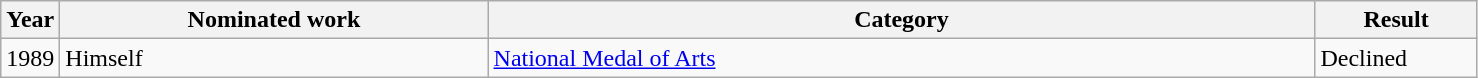<table class=wikitable>
<tr>
<th width=4%>Year</th>
<th width=29%>Nominated work</th>
<th width=56%%>Category</th>
<th width=11%>Result</th>
</tr>
<tr>
<td>1989</td>
<td>Himself</td>
<td><a href='#'>National Medal of Arts</a></td>
<td>Declined</td>
</tr>
</table>
